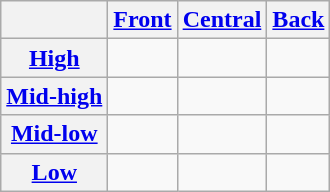<table class="wikitable" style=text-align:center>
<tr>
<th></th>
<th><a href='#'>Front</a></th>
<th><a href='#'>Central</a></th>
<th><a href='#'>Back</a></th>
</tr>
<tr>
<th><a href='#'>High</a></th>
<td> </td>
<td></td>
<td> </td>
</tr>
<tr>
<th><a href='#'>Mid-high</a></th>
<td> </td>
<td></td>
<td> </td>
</tr>
<tr>
<th><a href='#'>Mid-low</a></th>
<td> </td>
<td></td>
<td> </td>
</tr>
<tr>
<th><a href='#'>Low</a></th>
<td></td>
<td> </td>
<td></td>
</tr>
</table>
